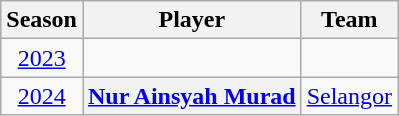<table class="wikitable plainrowheaders">
<tr>
<th>Season</th>
<th>Player</th>
<th>Team</th>
</tr>
<tr>
<td align=center><a href='#'>2023</a></td>
<td></td>
<td></td>
</tr>
<tr>
<td align=center><a href='#'>2024</a></td>
<th scope="row"> <a href='#'>Nur Ainsyah Murad</a></th>
<td><a href='#'>Selangor</a></td>
</tr>
</table>
